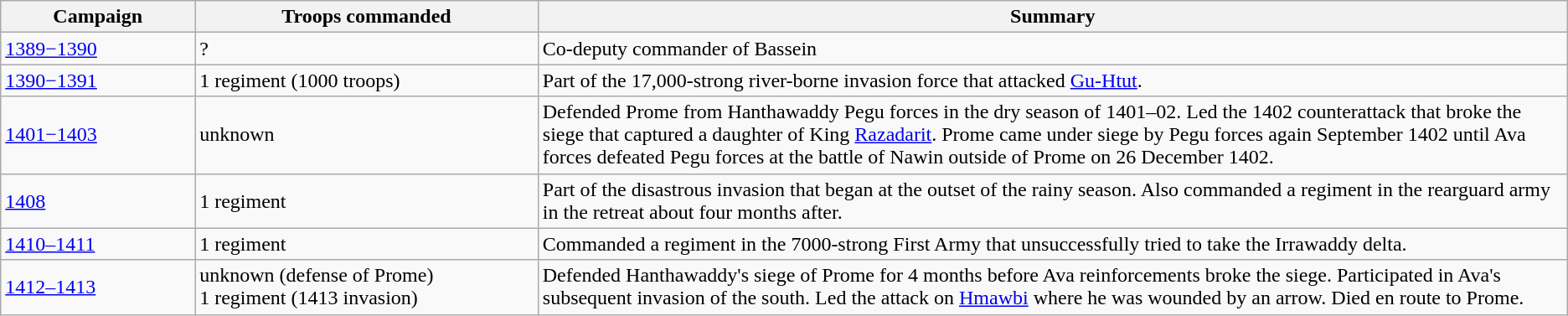<table class="wikitable" border="1">
<tr>
<th width=5%>Campaign</th>
<th width=10%>Troops commanded</th>
<th width=30%>Summary</th>
</tr>
<tr>
<td><a href='#'>1389−1390</a></td>
<td>?</td>
<td>Co-deputy commander of Bassein</td>
</tr>
<tr>
<td><a href='#'>1390−1391</a></td>
<td>1 regiment  (1000 troops)</td>
<td>Part of the 17,000-strong river-borne invasion force that attacked <a href='#'>Gu-Htut</a>.</td>
</tr>
<tr>
<td><a href='#'>1401−1403</a></td>
<td>unknown</td>
<td>Defended Prome from Hanthawaddy Pegu forces in the dry season of 1401–02. Led the 1402 counterattack that broke the siege that captured a daughter of King <a href='#'>Razadarit</a>. Prome came under siege by Pegu forces again  September 1402 until Ava forces defeated Pegu forces at the battle of Nawin outside of Prome on 26 December 1402.</td>
</tr>
<tr>
<td><a href='#'>1408</a></td>
<td>1 regiment</td>
<td>Part of the disastrous invasion that began at the outset of the rainy season. Also commanded a regiment in the rearguard army in the retreat about four months after.</td>
</tr>
<tr>
<td><a href='#'>1410–1411</a></td>
<td>1 regiment</td>
<td>Commanded a regiment in the 7000-strong First Army that unsuccessfully tried to take the Irrawaddy delta.</td>
</tr>
<tr>
<td><a href='#'>1412–1413</a></td>
<td>unknown (defense of Prome) <br> 1 regiment (1413 invasion)</td>
<td>Defended Hanthawaddy's siege of Prome for 4 months before Ava reinforcements broke the siege. Participated in Ava's subsequent invasion of the south. Led the attack on <a href='#'>Hmawbi</a> where he was wounded by an arrow. Died en route to Prome.</td>
</tr>
</table>
